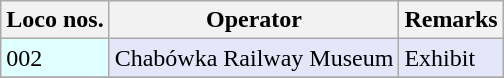<table class="wikitable">
<tr>
<th><strong>Loco nos.</strong></th>
<th><strong>Operator</strong></th>
<th><strong>Remarks</strong></th>
</tr>
<tr>
<td bgcolor=#e0ffff align=left>002</td>
<td bgcolor=#e6e6fa align=left>Chabówka Railway Museum</td>
<td bgcolor=#e6e6fa align=left>Exhibit</td>
</tr>
<tr>
</tr>
</table>
